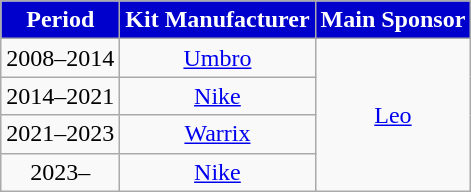<table class="wikitable" style="text-align:center;margin-left:1em;">
<tr>
<th style="background:mediumblue; color:White;">Period</th>
<th style="background:mediumblue; color:White;">Kit Manufacturer</th>
<th style="background:mediumblue; color:White;">Main Sponsor</th>
</tr>
<tr>
<td>2008–2014</td>
<td> <a href='#'>Umbro</a></td>
<td rowspan="4"><a href='#'>Leo</a></td>
</tr>
<tr>
<td>2014–2021</td>
<td> <a href='#'>Nike</a></td>
</tr>
<tr>
<td>2021–2023</td>
<td> <a href='#'>Warrix</a></td>
</tr>
<tr>
<td>2023–</td>
<td> <a href='#'>Nike</a></td>
</tr>
</table>
